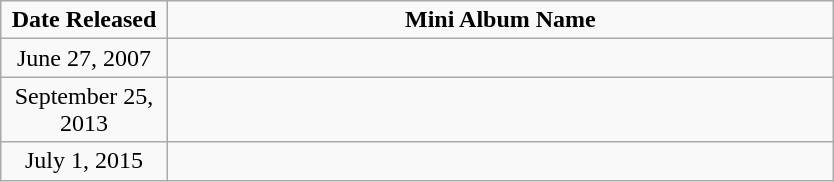<table class="wikitable" style="text-align:center; width:44%">
<tr>
<td style="width:20%;"><strong>Date Released</strong></td>
<td style="width:80%;"><strong>Mini Album Name</strong></td>
</tr>
<tr>
<td>June 27, 2007</td>
<td></td>
</tr>
<tr>
<td>September 25, 2013</td>
<td> <br> </td>
</tr>
<tr>
<td>July 1, 2015</td>
<td></td>
</tr>
</table>
